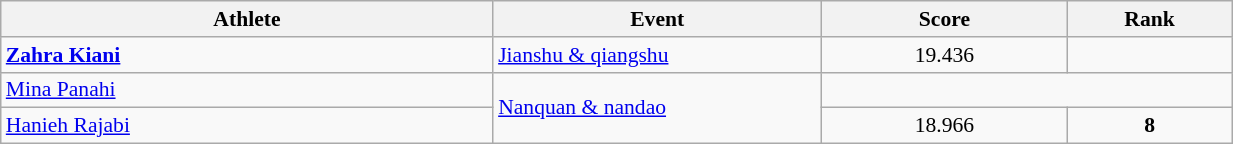<table class="wikitable" width="65%" style="text-align:center; font-size:90%">
<tr>
<th width="18%">Athlete</th>
<th width="12%">Event</th>
<th width="9%">Score</th>
<th width="6%">Rank</th>
</tr>
<tr>
<td align=left><strong><a href='#'>Zahra Kiani</a></strong></td>
<td align=left><a href='#'>Jianshu & qiangshu</a></td>
<td>19.436</td>
<td align=center></td>
</tr>
<tr>
<td align=left><a href='#'>Mina Panahi</a></td>
<td rowspan=2 align=left><a href='#'>Nanquan & nandao</a></td>
<td colspan=2 alighn=center></td>
</tr>
<tr>
<td align=left><a href='#'>Hanieh Rajabi</a></td>
<td>18.966</td>
<td><strong>8</strong></td>
</tr>
</table>
